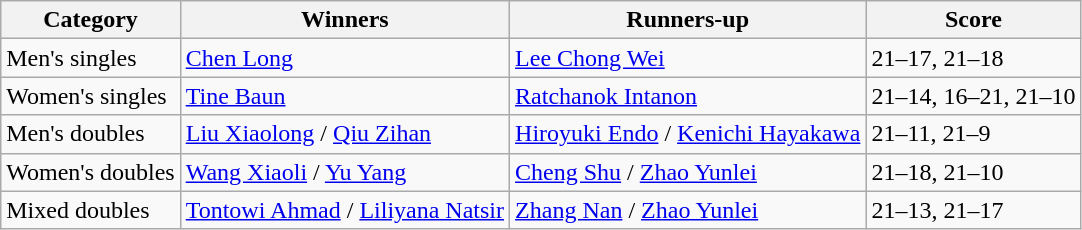<table class=wikitable style="white-space:nowrap;">
<tr>
<th>Category</th>
<th>Winners</th>
<th>Runners-up</th>
<th>Score</th>
</tr>
<tr>
<td>Men's singles</td>
<td> <a href='#'>Chen Long</a></td>
<td> <a href='#'>Lee Chong Wei</a></td>
<td>21–17, 21–18</td>
</tr>
<tr>
<td>Women's singles</td>
<td> <a href='#'>Tine Baun</a></td>
<td> <a href='#'>Ratchanok Intanon</a></td>
<td>21–14, 16–21, 21–10</td>
</tr>
<tr>
<td>Men's doubles</td>
<td> <a href='#'>Liu Xiaolong</a> / <a href='#'>Qiu Zihan</a></td>
<td> <a href='#'>Hiroyuki Endo</a> / <a href='#'>Kenichi Hayakawa</a></td>
<td>21–11, 21–9</td>
</tr>
<tr>
<td>Women's doubles</td>
<td> <a href='#'>Wang Xiaoli</a> / <a href='#'>Yu Yang</a></td>
<td> <a href='#'>Cheng Shu</a> / <a href='#'>Zhao Yunlei</a></td>
<td>21–18, 21–10</td>
</tr>
<tr>
<td>Mixed doubles</td>
<td> <a href='#'>Tontowi Ahmad</a> / <a href='#'>Liliyana Natsir</a></td>
<td> <a href='#'>Zhang Nan</a> / <a href='#'>Zhao Yunlei</a></td>
<td>21–13, 21–17</td>
</tr>
</table>
